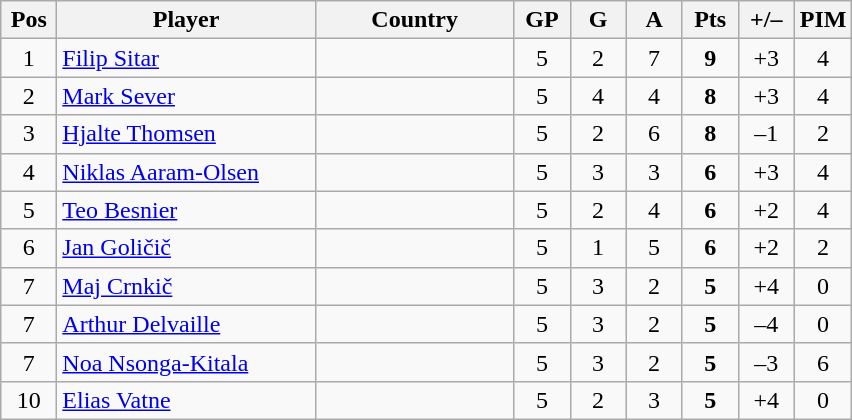<table class="wikitable sortable" style="text-align: center;">
<tr>
<th width=30>Pos</th>
<th width=165>Player</th>
<th width=125>Country</th>
<th width=30>GP</th>
<th width=30>G</th>
<th width=30>A</th>
<th width=30>Pts</th>
<th width=30>+/–</th>
<th width=30>PIM</th>
</tr>
<tr>
<td>1</td>
<td align=left><a href='#'>Filip Sitar</a></td>
<td align=left></td>
<td>5</td>
<td>2</td>
<td>7</td>
<td><strong>9</strong></td>
<td>+3</td>
<td>4</td>
</tr>
<tr>
<td>2</td>
<td align=left><a href='#'>Mark Sever</a></td>
<td align=left></td>
<td>5</td>
<td>4</td>
<td>4</td>
<td><strong>8</strong></td>
<td>+3</td>
<td>4</td>
</tr>
<tr>
<td>3</td>
<td align=left><a href='#'>Hjalte Thomsen</a></td>
<td align=left></td>
<td>5</td>
<td>2</td>
<td>6</td>
<td><strong>8</strong></td>
<td>–1</td>
<td>2</td>
</tr>
<tr>
<td>4</td>
<td align=left><a href='#'>Niklas Aaram-Olsen</a></td>
<td align=left></td>
<td>5</td>
<td>3</td>
<td>3</td>
<td><strong>6</strong></td>
<td>+3</td>
<td>4</td>
</tr>
<tr>
<td>5</td>
<td align=left><a href='#'>Teo Besnier</a></td>
<td align=left></td>
<td>5</td>
<td>2</td>
<td>4</td>
<td><strong>6</strong></td>
<td>+2</td>
<td>4</td>
</tr>
<tr>
<td>6</td>
<td align=left><a href='#'>Jan Goličič</a></td>
<td align=left></td>
<td>5</td>
<td>1</td>
<td>5</td>
<td><strong>6</strong></td>
<td>+2</td>
<td>2</td>
</tr>
<tr>
<td>7</td>
<td align=left><a href='#'>Maj Crnkič</a></td>
<td align=left></td>
<td>5</td>
<td>3</td>
<td>2</td>
<td><strong>5</strong></td>
<td>+4</td>
<td>0</td>
</tr>
<tr>
<td>7</td>
<td align=left><a href='#'>Arthur Delvaille</a></td>
<td align=left></td>
<td>5</td>
<td>3</td>
<td>2</td>
<td><strong>5</strong></td>
<td>–4</td>
<td>0</td>
</tr>
<tr>
<td>7</td>
<td align=left><a href='#'>Noa Nsonga-Kitala</a></td>
<td align=left></td>
<td>5</td>
<td>3</td>
<td>2</td>
<td><strong>5</strong></td>
<td>–3</td>
<td>6</td>
</tr>
<tr>
<td>10</td>
<td align=left><a href='#'>Elias Vatne</a></td>
<td align=left></td>
<td>5</td>
<td>2</td>
<td>3</td>
<td><strong>5</strong></td>
<td>+4</td>
<td>0</td>
</tr>
</table>
